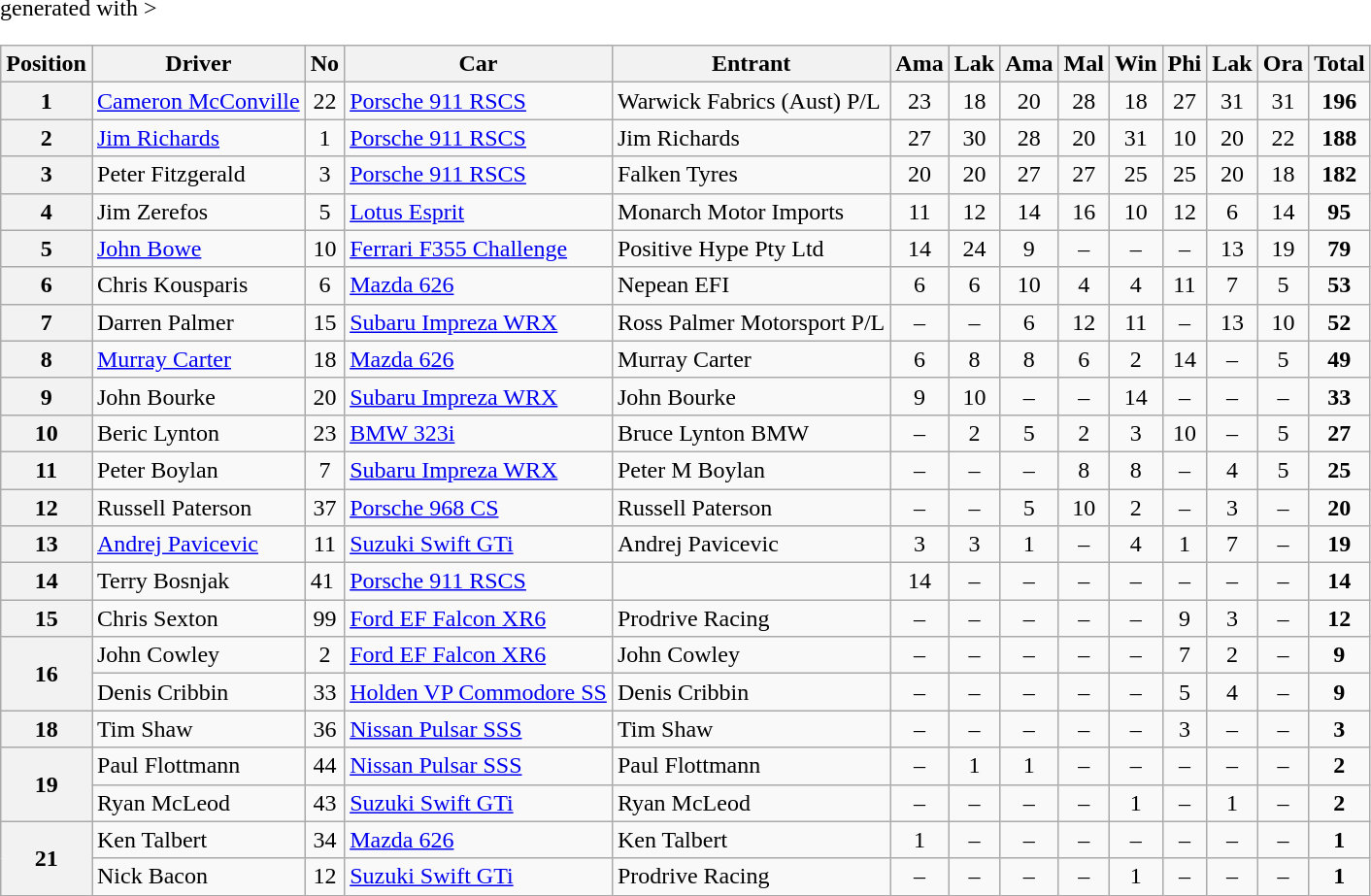<table class="wikitable" border="1" <hiddentext>generated with >
<tr style="font-weight:bold">
<th>Position</th>
<th>Driver</th>
<th>No</th>
<th>Car</th>
<th>Entrant</th>
<th>Ama</th>
<th>Lak</th>
<th>Ama</th>
<th>Mal</th>
<th>Win</th>
<th>Phi</th>
<th>Lak</th>
<th>Ora</th>
<th>Total</th>
</tr>
<tr>
<th>1</th>
<td><a href='#'>Cameron McConville</a></td>
<td align="center">22</td>
<td><a href='#'>Porsche 911 RSCS</a></td>
<td>Warwick Fabrics (Aust) P/L</td>
<td align="center">23</td>
<td align="center">18</td>
<td align="center">20</td>
<td align="center">28</td>
<td align="center">18</td>
<td align="center">27</td>
<td align="center">31</td>
<td align="center">31</td>
<td align="center"><strong>196</strong></td>
</tr>
<tr>
<th>2</th>
<td><a href='#'>Jim Richards</a></td>
<td align="center">1</td>
<td><a href='#'>Porsche 911 RSCS</a></td>
<td>Jim Richards</td>
<td align="center">27</td>
<td align="center">30</td>
<td align="center">28</td>
<td align="center">20</td>
<td align="center">31</td>
<td align="center">10</td>
<td align="center">20</td>
<td align="center">22</td>
<td align="center"><strong>188</strong></td>
</tr>
<tr>
<th>3</th>
<td>Peter Fitzgerald</td>
<td align="center">3</td>
<td><a href='#'>Porsche 911 RSCS</a></td>
<td>Falken Tyres</td>
<td align="center">20</td>
<td align="center">20</td>
<td align="center">27</td>
<td align="center">27</td>
<td align="center">25</td>
<td align="center">25</td>
<td align="center">20</td>
<td align="center">18</td>
<td align="center"><strong>182</strong></td>
</tr>
<tr>
<th>4</th>
<td>Jim Zerefos</td>
<td align="center">5</td>
<td><a href='#'>Lotus Esprit</a></td>
<td>Monarch Motor Imports</td>
<td align="center">11</td>
<td align="center">12</td>
<td align="center">14</td>
<td align="center">16</td>
<td align="center">10</td>
<td align="center">12</td>
<td align="center">6</td>
<td align="center">14</td>
<td align="center"><strong>95</strong></td>
</tr>
<tr>
<th>5</th>
<td><a href='#'>John Bowe</a></td>
<td align="center">10</td>
<td><a href='#'>Ferrari F355 Challenge</a></td>
<td>Positive Hype Pty Ltd</td>
<td align="center">14</td>
<td align="center">24</td>
<td align="center">9</td>
<td align="center">–</td>
<td align="center">–</td>
<td align="center">–</td>
<td align="center">13</td>
<td align="center">19</td>
<td align="center"><strong>79</strong></td>
</tr>
<tr>
<th>6</th>
<td>Chris Kousparis</td>
<td align="center">6</td>
<td><a href='#'>Mazda 626</a></td>
<td>Nepean EFI</td>
<td align="center">6</td>
<td align="center">6</td>
<td align="center">10</td>
<td align="center">4</td>
<td align="center">4</td>
<td align="center">11</td>
<td align="center">7</td>
<td align="center">5</td>
<td align="center"><strong>53</strong></td>
</tr>
<tr>
<th>7</th>
<td>Darren Palmer</td>
<td align="center">15</td>
<td><a href='#'>Subaru Impreza WRX</a></td>
<td>Ross Palmer Motorsport P/L</td>
<td align="center">–</td>
<td align="center">–</td>
<td align="center">6</td>
<td align="center">12</td>
<td align="center">11</td>
<td align="center">–</td>
<td align="center">13</td>
<td align="center">10</td>
<td align="center"><strong>52</strong></td>
</tr>
<tr>
<th>8</th>
<td><a href='#'>Murray Carter</a></td>
<td align="center">18</td>
<td><a href='#'>Mazda 626</a></td>
<td>Murray Carter</td>
<td align="center">6</td>
<td align="center">8</td>
<td align="center">8</td>
<td align="center">6</td>
<td align="center">2</td>
<td align="center">14</td>
<td align="center">–</td>
<td align="center">5</td>
<td align="center"><strong>49</strong></td>
</tr>
<tr>
<th>9</th>
<td>John Bourke</td>
<td align="center">20</td>
<td><a href='#'>Subaru Impreza WRX</a></td>
<td>John Bourke</td>
<td align="center">9</td>
<td align="center">10</td>
<td align="center">–</td>
<td align="center">–</td>
<td align="center">14</td>
<td align="center">–</td>
<td align="center">–</td>
<td align="center">–</td>
<td align="center"><strong>33</strong></td>
</tr>
<tr>
<th>10</th>
<td>Beric Lynton</td>
<td align="center">23</td>
<td><a href='#'>BMW 323i</a></td>
<td>Bruce Lynton BMW</td>
<td align="center">–</td>
<td align="center">2</td>
<td align="center">5</td>
<td align="center">2</td>
<td align="center">3</td>
<td align="center">10</td>
<td align="center">–</td>
<td align="center">5</td>
<td align="center"><strong>27</strong></td>
</tr>
<tr>
<th>11</th>
<td>Peter Boylan</td>
<td align="center">7</td>
<td><a href='#'>Subaru Impreza WRX</a></td>
<td>Peter M Boylan</td>
<td align="center">–</td>
<td align="center">–</td>
<td align="center">–</td>
<td align="center">8</td>
<td align="center">8</td>
<td align="center">–</td>
<td align="center">4</td>
<td align="center">5</td>
<td align="center"><strong>25</strong></td>
</tr>
<tr>
<th>12</th>
<td>Russell Paterson</td>
<td align="center">37</td>
<td><a href='#'>Porsche 968 CS</a></td>
<td>Russell Paterson</td>
<td align="center">–</td>
<td align="center">–</td>
<td align="center">5</td>
<td align="center">10</td>
<td align="center">2</td>
<td align="center">–</td>
<td align="center">3</td>
<td align="center">–</td>
<td align="center"><strong>20</strong></td>
</tr>
<tr>
<th>13</th>
<td><a href='#'>Andrej Pavicevic</a></td>
<td align="center">11</td>
<td><a href='#'>Suzuki Swift GTi</a></td>
<td>Andrej Pavicevic</td>
<td align="center">3</td>
<td align="center">3</td>
<td align="center">1</td>
<td align="center">–</td>
<td align="center">4</td>
<td align="center">1</td>
<td align="center">7</td>
<td align="center">–</td>
<td align="center"><strong>19</strong></td>
</tr>
<tr>
<th>14</th>
<td>Terry Bosnjak</td>
<td>41</td>
<td><a href='#'>Porsche 911 RSCS</a></td>
<td></td>
<td align="center">14</td>
<td align="center">–</td>
<td align="center">–</td>
<td align="center">–</td>
<td align="center">–</td>
<td align="center">–</td>
<td align="center">–</td>
<td align="center">–</td>
<td align="center"><strong>14</strong></td>
</tr>
<tr>
<th>15</th>
<td>Chris Sexton</td>
<td align="center">99</td>
<td><a href='#'>Ford EF Falcon XR6</a></td>
<td>Prodrive Racing</td>
<td align="center">–</td>
<td align="center">–</td>
<td align="center">–</td>
<td align="center">–</td>
<td align="center">–</td>
<td align="center">9</td>
<td align="center">3</td>
<td align="center">–</td>
<td align="center"><strong>12</strong></td>
</tr>
<tr>
<th rowspan=2>16</th>
<td>John Cowley</td>
<td align="center">2</td>
<td><a href='#'>Ford EF Falcon XR6</a></td>
<td>John Cowley</td>
<td align="center">–</td>
<td align="center">–</td>
<td align="center">–</td>
<td align="center">–</td>
<td align="center">–</td>
<td align="center">7</td>
<td align="center">2</td>
<td align="center">–</td>
<td align="center"><strong>9</strong></td>
</tr>
<tr>
<td>Denis Cribbin</td>
<td align="center">33</td>
<td><a href='#'>Holden VP Commodore SS</a></td>
<td>Denis Cribbin</td>
<td align="center">–</td>
<td align="center">–</td>
<td align="center">–</td>
<td align="center">–</td>
<td align="center">–</td>
<td align="center">5</td>
<td align="center">4</td>
<td align="center">–</td>
<td align="center"><strong>9</strong></td>
</tr>
<tr>
<th>18</th>
<td>Tim Shaw</td>
<td align="center">36</td>
<td><a href='#'>Nissan Pulsar SSS</a></td>
<td>Tim Shaw</td>
<td align="center">–</td>
<td align="center">–</td>
<td align="center">–</td>
<td align="center">–</td>
<td align="center">–</td>
<td align="center">3</td>
<td align="center">–</td>
<td align="center">–</td>
<td align="center"><strong>3</strong></td>
</tr>
<tr>
<th rowspan=2>19</th>
<td>Paul Flottmann</td>
<td align="center">44</td>
<td><a href='#'>Nissan Pulsar SSS</a></td>
<td>Paul Flottmann</td>
<td align="center">–</td>
<td align="center">1</td>
<td align="center">1</td>
<td align="center">–</td>
<td align="center">–</td>
<td align="center">–</td>
<td align="center">–</td>
<td align="center">–</td>
<td align="center"><strong>2</strong></td>
</tr>
<tr>
<td>Ryan McLeod</td>
<td align="center">43</td>
<td><a href='#'>Suzuki Swift GTi</a></td>
<td>Ryan McLeod</td>
<td align="center">–</td>
<td align="center">–</td>
<td align="center">–</td>
<td align="center">–</td>
<td align="center">1</td>
<td align="center">–</td>
<td align="center">1</td>
<td align="center">–</td>
<td align="center"><strong>2</strong></td>
</tr>
<tr>
<th rowspan=2>21</th>
<td>Ken Talbert</td>
<td align="center">34</td>
<td><a href='#'>Mazda 626</a></td>
<td>Ken Talbert</td>
<td align="center">1</td>
<td align="center">–</td>
<td align="center">–</td>
<td align="center">–</td>
<td align="center">–</td>
<td align="center">–</td>
<td align="center">–</td>
<td align="center">–</td>
<td align="center"><strong>1</strong></td>
</tr>
<tr>
<td>Nick Bacon</td>
<td align="center">12</td>
<td><a href='#'>Suzuki Swift GTi</a></td>
<td>Prodrive Racing</td>
<td align="center">–</td>
<td align="center">–</td>
<td align="center">–</td>
<td align="center">–</td>
<td align="center">1</td>
<td align="center">–</td>
<td align="center">–</td>
<td align="center">–</td>
<td align="center"><strong>1</strong></td>
</tr>
</table>
